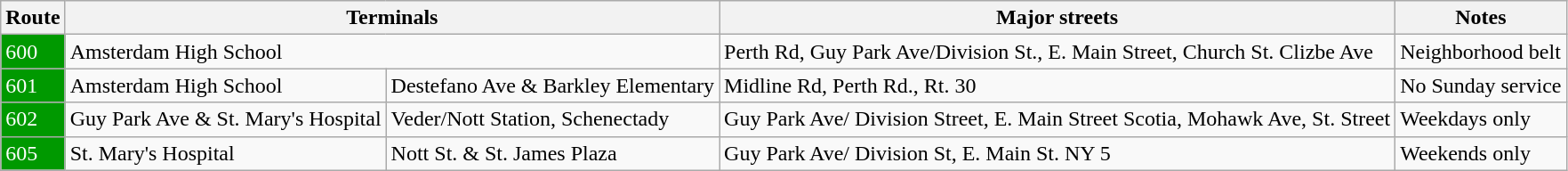<table class="wikitable">
<tr>
<th>Route</th>
<th colspan="2">Terminals</th>
<th>Major streets</th>
<th>Notes</th>
</tr>
<tr>
<td valign=top style="background:#009900;color:white" id= 600>600 </td>
<td colspan="2">Amsterdam High School</td>
<td>Perth Rd, Guy Park Ave/Division St., E. Main Street, Church St. Clizbe Ave</td>
<td>Neighborhood belt</td>
</tr>
<tr>
<td valign=top style="background:#009900;color:white">601 </td>
<td>Amsterdam High School</td>
<td>Destefano Ave & Barkley Elementary</td>
<td>Midline Rd, Perth Rd., Rt. 30</td>
<td>No Sunday service</td>
</tr>
<tr>
<td valign=top style="background:#009900;color:white">602 </td>
<td>Guy Park Ave & St. Mary's Hospital</td>
<td>Veder/Nott Station, Schenectady</td>
<td>Guy Park Ave/ Division Street, E. Main Street Scotia, Mohawk Ave, St. Street</td>
<td>Weekdays only</td>
</tr>
<tr>
<td valign=top style="background:#009900;color:white"id=605>605</td>
<td>St. Mary's Hospital</td>
<td>Nott St. & St. James Plaza</td>
<td>Guy Park Ave/ Division St, E. Main St. NY 5</td>
<td>Weekends only</td>
</tr>
</table>
